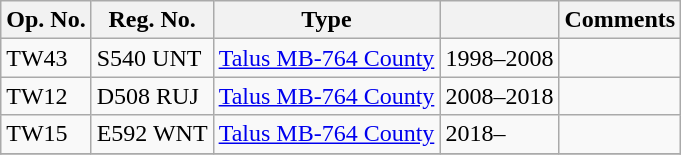<table class="wikitable">
<tr>
<th>Op. No.</th>
<th>Reg. No.</th>
<th>Type</th>
<th></th>
<th>Comments</th>
</tr>
<tr>
<td>TW43</td>
<td>S540 UNT</td>
<td><a href='#'>Talus MB-764 County</a></td>
<td>1998–2008</td>
<td></td>
</tr>
<tr>
<td>TW12</td>
<td>D508 RUJ</td>
<td><a href='#'>Talus MB-764 County</a></td>
<td>2008–2018</td>
<td></td>
</tr>
<tr>
<td>TW15</td>
<td>E592 WNT</td>
<td><a href='#'>Talus MB-764 County</a></td>
<td>2018–</td>
<td></td>
</tr>
<tr>
</tr>
</table>
